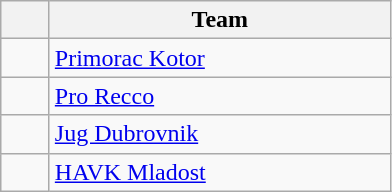<table class="wikitable" style="text-align:center">
<tr>
<th width=25></th>
<th width=220>Team</th>
</tr>
<tr>
<td></td>
<td align=left> <a href='#'>Primorac Kotor</a></td>
</tr>
<tr>
<td></td>
<td align=left> <a href='#'>Pro Recco</a></td>
</tr>
<tr>
<td></td>
<td align=left> <a href='#'>Jug Dubrovnik</a></td>
</tr>
<tr>
<td></td>
<td align=left> <a href='#'>HAVK Mladost</a></td>
</tr>
</table>
